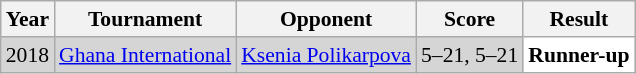<table class="sortable wikitable" style="font-size: 90%;">
<tr>
<th>Year</th>
<th>Tournament</th>
<th>Opponent</th>
<th>Score</th>
<th>Result</th>
</tr>
<tr style="background:#D5D5D5">
<td align="center">2018</td>
<td align="left"><a href='#'>Ghana International</a></td>
<td align="left"> <a href='#'>Ksenia Polikarpova</a></td>
<td align="left">5–21, 5–21</td>
<td style="text-align:left; background:white"> <strong>Runner-up</strong></td>
</tr>
</table>
